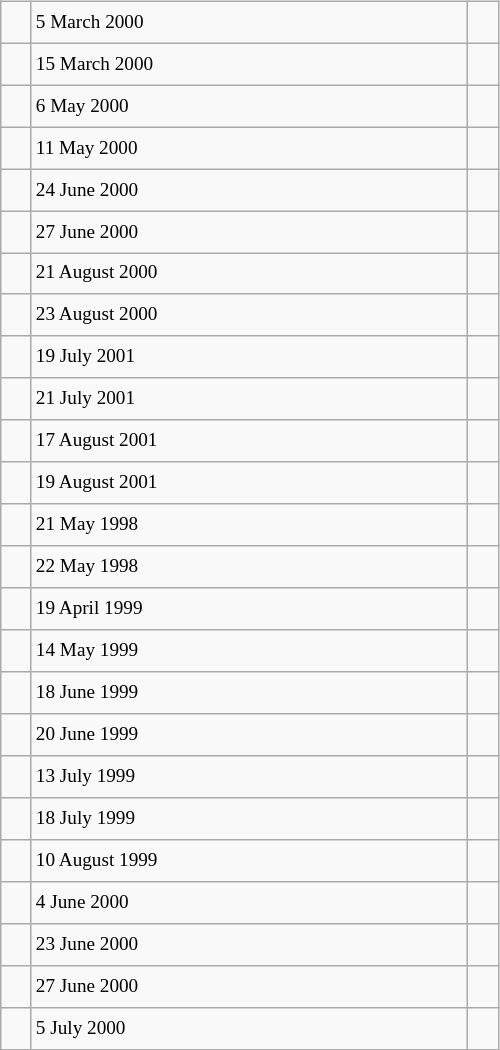<table class="wikitable" style="font-size: 80%; float: left; width: 26em; margin-right: 1em; height: 700px">
<tr>
<td></td>
<td>5 March 2000</td>
<td></td>
</tr>
<tr>
<td></td>
<td>15 March 2000</td>
<td></td>
</tr>
<tr>
<td></td>
<td>6 May 2000</td>
<td></td>
</tr>
<tr>
<td></td>
<td>11 May 2000</td>
<td></td>
</tr>
<tr>
<td></td>
<td>24 June 2000</td>
<td></td>
</tr>
<tr>
<td></td>
<td>27 June 2000</td>
<td></td>
</tr>
<tr>
<td></td>
<td>21 August 2000</td>
<td></td>
</tr>
<tr>
<td></td>
<td>23 August 2000</td>
<td></td>
</tr>
<tr>
<td></td>
<td>19 July 2001</td>
<td></td>
</tr>
<tr>
<td></td>
<td>21 July 2001</td>
<td></td>
</tr>
<tr>
<td></td>
<td>17 August 2001</td>
<td></td>
</tr>
<tr>
<td></td>
<td>19 August 2001</td>
<td></td>
</tr>
<tr>
<td></td>
<td>21 May 1998</td>
<td></td>
</tr>
<tr>
<td></td>
<td>22 May 1998</td>
<td></td>
</tr>
<tr>
<td></td>
<td>19 April 1999</td>
<td></td>
</tr>
<tr>
<td></td>
<td>14 May 1999</td>
<td></td>
</tr>
<tr>
<td></td>
<td>18 June 1999</td>
<td></td>
</tr>
<tr>
<td></td>
<td>20 June 1999</td>
<td></td>
</tr>
<tr>
<td></td>
<td>13 July 1999</td>
<td></td>
</tr>
<tr>
<td></td>
<td>18 July 1999</td>
<td></td>
</tr>
<tr>
<td></td>
<td>10 August 1999</td>
<td></td>
</tr>
<tr>
<td></td>
<td>4 June 2000</td>
<td></td>
</tr>
<tr>
<td></td>
<td>23 June 2000</td>
<td></td>
</tr>
<tr>
<td></td>
<td>27 June 2000</td>
<td></td>
</tr>
<tr>
<td></td>
<td>5 July 2000</td>
<td></td>
</tr>
</table>
